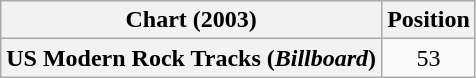<table class="wikitable plainrowheaders" style="text-align:center">
<tr>
<th>Chart (2003)</th>
<th>Position</th>
</tr>
<tr>
<th scope="row">US Modern Rock Tracks (<em>Billboard</em>)</th>
<td>53</td>
</tr>
</table>
